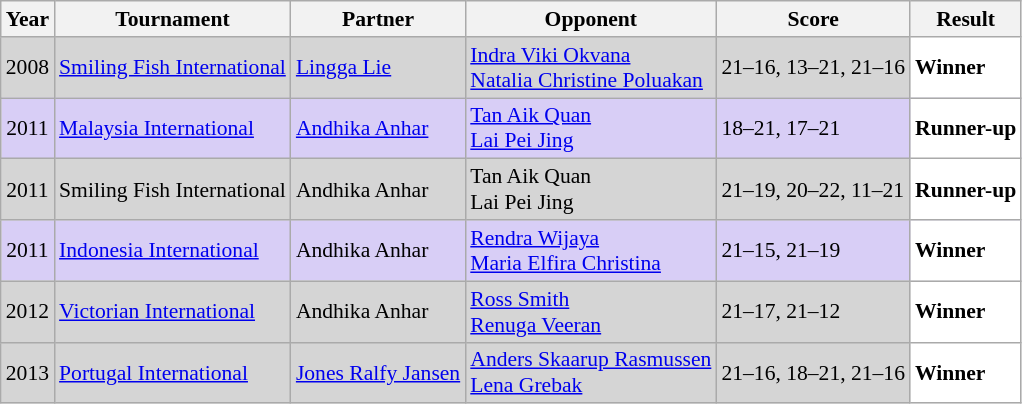<table class="sortable wikitable" style="font-size: 90%;">
<tr>
<th>Year</th>
<th>Tournament</th>
<th>Partner</th>
<th>Opponent</th>
<th>Score</th>
<th>Result</th>
</tr>
<tr style="background:#D5D5D5">
<td align="center">2008</td>
<td align="left"><a href='#'>Smiling Fish International</a></td>
<td align="left"> <a href='#'>Lingga Lie</a></td>
<td align="left"> <a href='#'>Indra Viki Okvana</a> <br>  <a href='#'>Natalia Christine Poluakan</a></td>
<td align="left">21–16, 13–21, 21–16</td>
<td style="text-align:left; background:white"> <strong>Winner</strong></td>
</tr>
<tr style="background:#D8CEF6">
<td align="center">2011</td>
<td align="left"><a href='#'>Malaysia International</a></td>
<td align="left"> <a href='#'>Andhika Anhar</a></td>
<td align="left"> <a href='#'>Tan Aik Quan</a> <br>  <a href='#'>Lai Pei Jing</a></td>
<td align="left">18–21, 17–21</td>
<td style="text-align:left; background:white"> <strong>Runner-up</strong></td>
</tr>
<tr style="background:#D5D5D5">
<td align="center">2011</td>
<td align="left">Smiling Fish International</td>
<td align="left"> Andhika Anhar</td>
<td align="left"> Tan Aik Quan <br>  Lai Pei Jing</td>
<td align="left">21–19, 20–22, 11–21</td>
<td style="text-align:left; background:white"> <strong>Runner-up</strong></td>
</tr>
<tr style="background:#D8CEF6">
<td align="center">2011</td>
<td align="left"><a href='#'>Indonesia International</a></td>
<td align="left"> Andhika Anhar</td>
<td align="left"> <a href='#'>Rendra Wijaya</a> <br>  <a href='#'>Maria Elfira Christina</a></td>
<td align="left">21–15, 21–19</td>
<td style="text-align:left; background:white"> <strong>Winner</strong></td>
</tr>
<tr style="background:#D5D5D5">
<td align="center">2012</td>
<td align="left"><a href='#'>Victorian International</a></td>
<td align="left"> Andhika Anhar</td>
<td align="left"> <a href='#'>Ross Smith</a> <br>  <a href='#'>Renuga Veeran</a></td>
<td align="left">21–17, 21–12</td>
<td style="text-align:left; background:white"> <strong>Winner</strong></td>
</tr>
<tr style="background:#D5D5D5">
<td align="center">2013</td>
<td align="left"><a href='#'>Portugal International</a></td>
<td align="left"> <a href='#'>Jones Ralfy Jansen</a></td>
<td align="left"> <a href='#'>Anders Skaarup Rasmussen</a> <br>  <a href='#'>Lena Grebak</a></td>
<td align="left">21–16, 18–21, 21–16</td>
<td style="text-align:left; background:white"> <strong>Winner</strong></td>
</tr>
</table>
